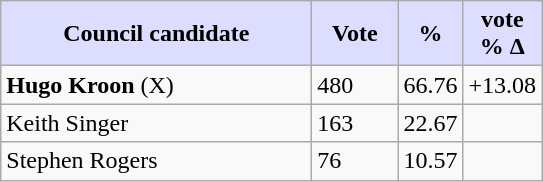<table class="wikitable">
<tr>
<th style="background:#ddf; width:200px;">Council candidate</th>
<th style="background:#ddf; width:50px;">Vote</th>
<th style="background:#ddf; width:30px;">%</th>
<th style="background:#ddf; width:30px;">vote % Δ</th>
</tr>
<tr>
<td><strong>Hugo Kroon</strong> (X)</td>
<td>480</td>
<td>66.76</td>
<td>+13.08</td>
</tr>
<tr>
<td>Keith Singer</td>
<td>163</td>
<td>22.67</td>
<td></td>
</tr>
<tr>
<td>Stephen Rogers</td>
<td>76</td>
<td>10.57</td>
<td></td>
</tr>
</table>
